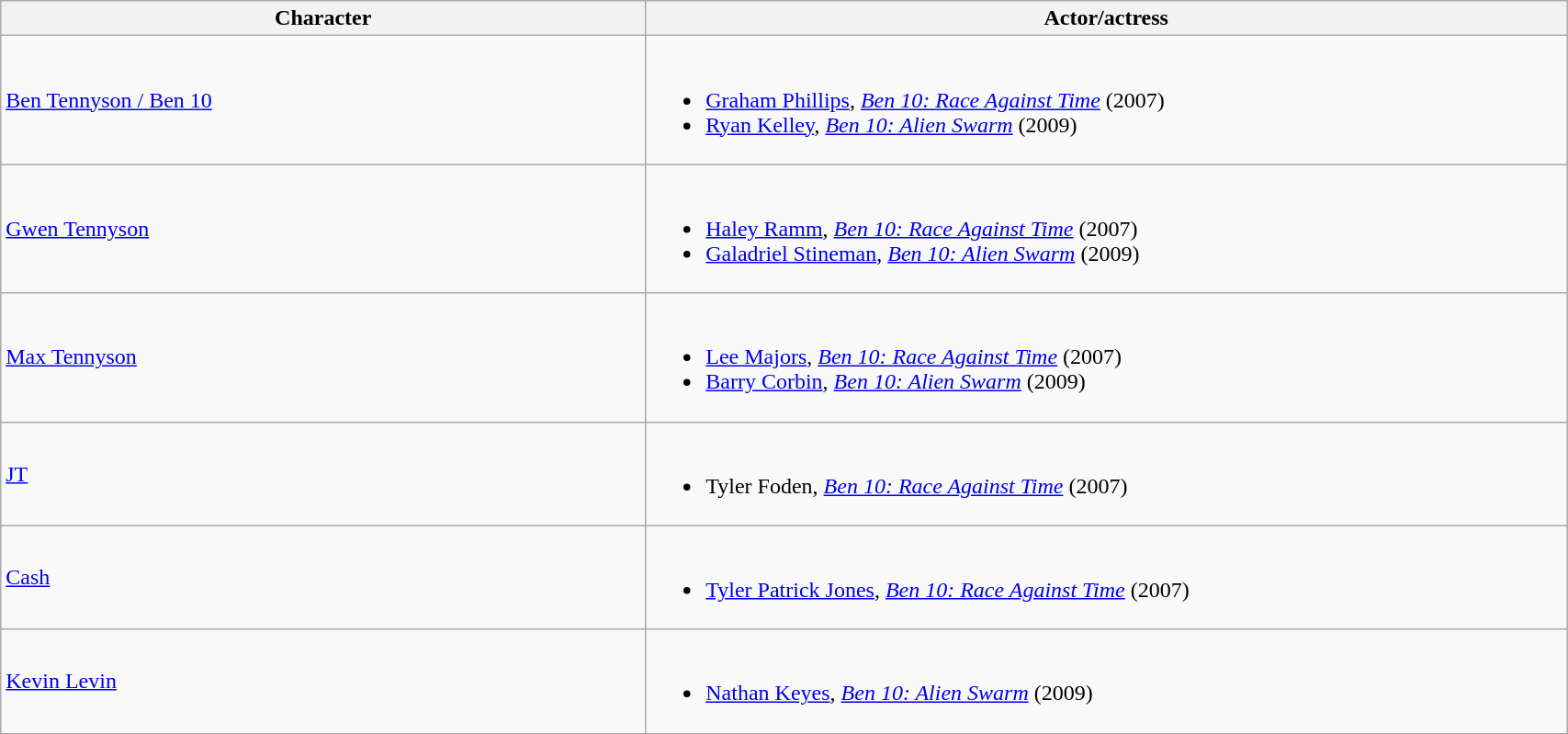<table style="width:90%;" class="wikitable">
<tr>
<th style="width:35%;">Character</th>
<th style="width:50%;">Actor/actress</th>
</tr>
<tr>
<td><a href='#'>Ben Tennyson / Ben 10</a></td>
<td><br><ul><li><a href='#'>Graham Phillips</a>, <em><a href='#'>Ben 10: Race Against Time</a></em> (2007)</li><li><a href='#'>Ryan Kelley</a>, <em><a href='#'>Ben 10: Alien Swarm</a></em> (2009)</li></ul></td>
</tr>
<tr>
<td><a href='#'>Gwen Tennyson</a></td>
<td><br><ul><li><a href='#'>Haley Ramm</a>,  <em><a href='#'>Ben 10: Race Against Time</a></em> (2007)</li><li><a href='#'>Galadriel Stineman</a>, <em><a href='#'>Ben 10: Alien Swarm</a></em> (2009)</li></ul></td>
</tr>
<tr>
<td><a href='#'>Max Tennyson</a></td>
<td><br><ul><li><a href='#'>Lee Majors</a>,  <em><a href='#'>Ben 10: Race Against Time</a></em> (2007)</li><li><a href='#'>Barry Corbin</a>, <em><a href='#'>Ben 10: Alien Swarm</a></em> (2009)</li></ul></td>
</tr>
<tr>
<td><a href='#'>JT</a></td>
<td><br><ul><li>Tyler Foden, <em><a href='#'>Ben 10: Race Against Time</a></em> (2007)</li></ul></td>
</tr>
<tr>
<td><a href='#'>Cash</a></td>
<td><br><ul><li><a href='#'>Tyler Patrick Jones</a>, <em><a href='#'>Ben 10: Race Against Time</a></em> (2007)</li></ul></td>
</tr>
<tr>
<td><a href='#'>Kevin Levin</a></td>
<td><br><ul><li><a href='#'>Nathan Keyes</a>, <em><a href='#'>Ben 10: Alien Swarm</a></em> (2009)</li></ul></td>
</tr>
</table>
